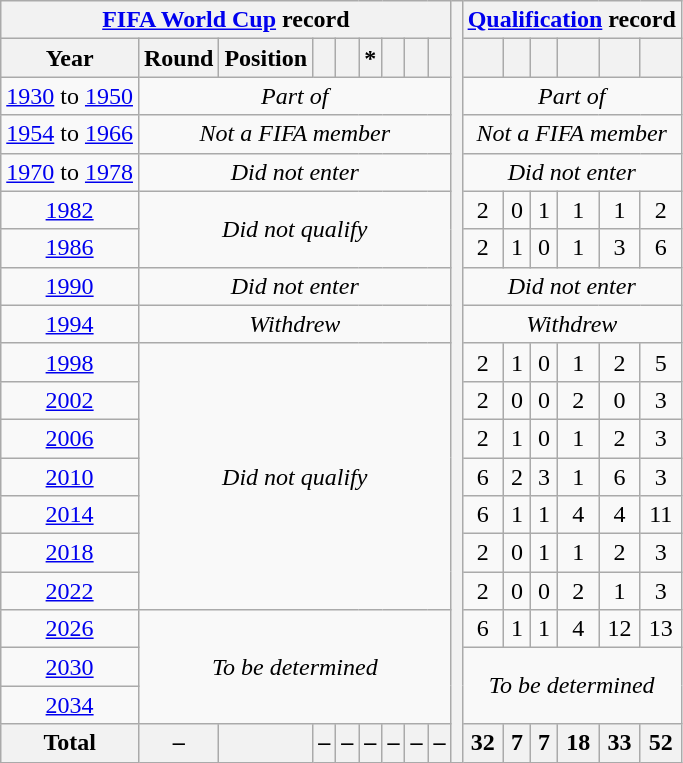<table class="wikitable" style="text-align: center;">
<tr>
<th colspan=9><a href='#'>FIFA World Cup</a> record</th>
<th rowspan=39></th>
<th colspan=6><a href='#'>Qualification</a> record</th>
</tr>
<tr>
<th>Year</th>
<th>Round</th>
<th>Position</th>
<th></th>
<th></th>
<th>*</th>
<th></th>
<th></th>
<th></th>
<th></th>
<th></th>
<th></th>
<th></th>
<th></th>
<th></th>
</tr>
<tr>
<td><a href='#'>1930</a> to <a href='#'>1950</a></td>
<td colspan=8><em>Part of </em></td>
<td colspan=6><em>Part of </em></td>
</tr>
<tr>
<td><a href='#'>1954</a> to <a href='#'>1966</a></td>
<td colspan=8><em>Not a FIFA member</em></td>
<td colspan=6><em>Not a FIFA member</em></td>
</tr>
<tr>
<td><a href='#'>1970</a> to <a href='#'>1978</a></td>
<td colspan=8><em>Did not enter</em></td>
<td colspan=6><em>Did not enter</em></td>
</tr>
<tr>
<td> <a href='#'>1982</a></td>
<td rowspan=2 colspan=8><em>Did not qualify</em></td>
<td>2</td>
<td>0</td>
<td>1</td>
<td>1</td>
<td>1</td>
<td>2</td>
</tr>
<tr>
<td> <a href='#'>1986</a></td>
<td>2</td>
<td>1</td>
<td>0</td>
<td>1</td>
<td>3</td>
<td>6</td>
</tr>
<tr>
<td> <a href='#'>1990</a></td>
<td colspan=8><em>Did not enter</em></td>
<td colspan=6><em>Did not enter</em></td>
</tr>
<tr>
<td> <a href='#'>1994</a></td>
<td colspan=8><em>Withdrew</em></td>
<td colspan=6><em>Withdrew</em></td>
</tr>
<tr>
<td> <a href='#'>1998</a></td>
<td rowspan=7 colspan=8><em>Did not qualify</em></td>
<td>2</td>
<td>1</td>
<td>0</td>
<td>1</td>
<td>2</td>
<td>5</td>
</tr>
<tr>
<td>  <a href='#'>2002</a></td>
<td>2</td>
<td>0</td>
<td>0</td>
<td>2</td>
<td>0</td>
<td>3</td>
</tr>
<tr>
<td> <a href='#'>2006</a></td>
<td>2</td>
<td>1</td>
<td>0</td>
<td>1</td>
<td>2</td>
<td>3</td>
</tr>
<tr>
<td> <a href='#'>2010</a></td>
<td>6</td>
<td>2</td>
<td>3</td>
<td>1</td>
<td>6</td>
<td>3</td>
</tr>
<tr>
<td> <a href='#'>2014</a></td>
<td>6</td>
<td>1</td>
<td>1</td>
<td>4</td>
<td>4</td>
<td>11</td>
</tr>
<tr>
<td> <a href='#'>2018</a></td>
<td>2</td>
<td>0</td>
<td>1</td>
<td>1</td>
<td>2</td>
<td>3</td>
</tr>
<tr>
<td> <a href='#'>2022</a></td>
<td>2</td>
<td>0</td>
<td>0</td>
<td>2</td>
<td>1</td>
<td>3</td>
</tr>
<tr>
<td>   <a href='#'>2026</a></td>
<td rowspan=3 colspan=8><em>To be determined</em></td>
<td>6</td>
<td>1</td>
<td>1</td>
<td>4</td>
<td>12</td>
<td>13</td>
</tr>
<tr>
<td>   <a href='#'>2030</a></td>
<td rowspan=2 colspan=6><em>To be determined</em></td>
</tr>
<tr>
<td> <a href='#'>2034</a></td>
</tr>
<tr>
<th>Total</th>
<th>–</th>
<th></th>
<th>–</th>
<th>–</th>
<th>–</th>
<th>–</th>
<th>–</th>
<th>–</th>
<th>32</th>
<th>7</th>
<th>7</th>
<th>18</th>
<th>33</th>
<th>52</th>
</tr>
</table>
